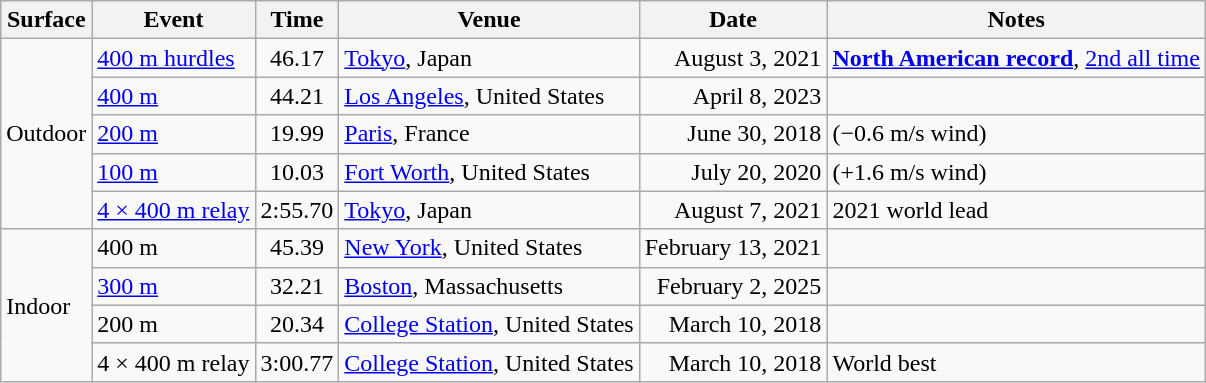<table class=wikitable>
<tr>
<th>Surface</th>
<th>Event</th>
<th>Time</th>
<th>Venue</th>
<th>Date</th>
<th>Notes</th>
</tr>
<tr>
<td rowspan=5>Outdoor</td>
<td><a href='#'>400 m hurdles</a></td>
<td align=center>46.17</td>
<td><a href='#'>Tokyo</a>, Japan</td>
<td align=right>August 3, 2021</td>
<td><strong><a href='#'>North American record</a></strong>, <a href='#'>2nd all time</a></td>
</tr>
<tr>
<td><a href='#'>400 m</a></td>
<td align=center>44.21</td>
<td><a href='#'>Los Angeles</a>, United States</td>
<td align=right>April 8, 2023</td>
<td></td>
</tr>
<tr>
<td><a href='#'>200 m</a></td>
<td align=center>19.99</td>
<td><a href='#'>Paris</a>, France</td>
<td align=right>June 30, 2018</td>
<td>(−0.6 m/s wind)</td>
</tr>
<tr>
<td><a href='#'>100 m</a></td>
<td align=center>10.03</td>
<td><a href='#'>Fort Worth</a>, United States</td>
<td align=right>July 20, 2020</td>
<td>(+1.6 m/s wind)</td>
</tr>
<tr>
<td><a href='#'>4 × 400 m relay</a></td>
<td align=center>2:55.70</td>
<td><a href='#'>Tokyo</a>, Japan</td>
<td align=right>August 7, 2021</td>
<td align=left>2021 world lead</td>
</tr>
<tr>
<td rowspan=4>Indoor</td>
<td>400 m</td>
<td align=center>45.39</td>
<td><a href='#'>New York</a>, United States</td>
<td align=right>February 13, 2021</td>
<td></td>
</tr>
<tr>
<td><a href='#'>300 m</a></td>
<td align=center>32.21</td>
<td><a href='#'>Boston</a>, Massachusetts</td>
<td align="right">February 2, 2025</td>
<td></td>
</tr>
<tr>
<td>200 m</td>
<td align=center>20.34</td>
<td><a href='#'>College Station</a>, United States</td>
<td align=right>March 10, 2018</td>
<td></td>
</tr>
<tr>
<td>4 × 400 m relay</td>
<td align=center>3:00.77</td>
<td><a href='#'>College Station</a>, United States</td>
<td align=right>March 10, 2018</td>
<td>World best</td>
</tr>
</table>
